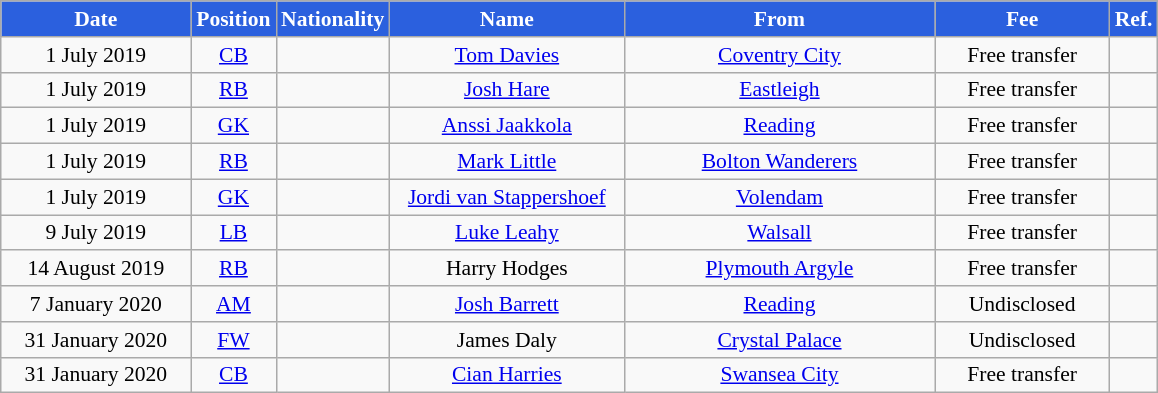<table class="wikitable"  style="text-align:center; font-size:90%; ">
<tr>
<th style="background:#2B60DE; color:#FFFFFF; width:120px;">Date</th>
<th style="background:#2B60DE; color:#FFFFFF; width:50px;">Position</th>
<th style="background:#2B60DE; color:#FFFFFF; width:50px;">Nationality</th>
<th style="background:#2B60DE; color:#FFFFFF; width:150px;">Name</th>
<th style="background:#2B60DE; color:#FFFFFF; width:200px;">From</th>
<th style="background:#2B60DE; color:#FFFFFF; width:110px;">Fee</th>
<th style="background:#2B60DE; color:#FFFFFF; width:25px;">Ref.</th>
</tr>
<tr>
<td>1 July 2019</td>
<td><a href='#'>CB</a></td>
<td></td>
<td><a href='#'>Tom Davies</a></td>
<td> <a href='#'>Coventry City</a></td>
<td>Free transfer</td>
<td></td>
</tr>
<tr>
<td>1 July 2019</td>
<td><a href='#'>RB</a></td>
<td></td>
<td><a href='#'>Josh Hare</a></td>
<td> <a href='#'>Eastleigh</a></td>
<td>Free transfer</td>
<td></td>
</tr>
<tr>
<td>1 July 2019</td>
<td><a href='#'>GK</a></td>
<td></td>
<td><a href='#'>Anssi Jaakkola</a></td>
<td> <a href='#'>Reading</a></td>
<td>Free transfer</td>
<td></td>
</tr>
<tr>
<td>1 July 2019</td>
<td><a href='#'>RB</a></td>
<td></td>
<td><a href='#'>Mark Little</a></td>
<td> <a href='#'>Bolton Wanderers</a></td>
<td>Free transfer</td>
<td></td>
</tr>
<tr>
<td>1 July 2019</td>
<td><a href='#'>GK</a></td>
<td></td>
<td><a href='#'>Jordi van Stappershoef</a></td>
<td> <a href='#'>Volendam</a></td>
<td>Free transfer</td>
<td></td>
</tr>
<tr>
<td>9 July 2019</td>
<td><a href='#'>LB</a></td>
<td></td>
<td><a href='#'>Luke Leahy</a></td>
<td> <a href='#'>Walsall</a></td>
<td>Free transfer</td>
<td></td>
</tr>
<tr>
<td>14 August 2019</td>
<td><a href='#'>RB</a></td>
<td></td>
<td>Harry Hodges</td>
<td> <a href='#'>Plymouth Argyle</a></td>
<td>Free transfer</td>
<td></td>
</tr>
<tr>
<td>7 January 2020</td>
<td><a href='#'>AM</a></td>
<td></td>
<td><a href='#'>Josh Barrett</a></td>
<td> <a href='#'>Reading</a></td>
<td>Undisclosed</td>
<td></td>
</tr>
<tr>
<td>31 January 2020</td>
<td><a href='#'>FW</a></td>
<td></td>
<td>James Daly</td>
<td> <a href='#'>Crystal Palace</a></td>
<td>Undisclosed</td>
<td></td>
</tr>
<tr>
<td>31 January 2020</td>
<td><a href='#'>CB</a></td>
<td></td>
<td><a href='#'>Cian Harries</a></td>
<td> <a href='#'>Swansea City</a></td>
<td>Free transfer</td>
<td></td>
</tr>
</table>
